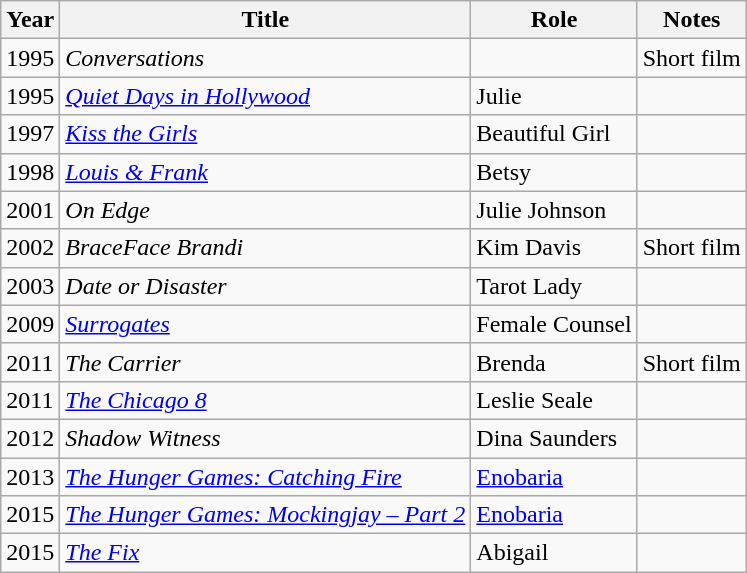<table class="wikitable sortable">
<tr>
<th>Year</th>
<th>Title</th>
<th>Role</th>
<th class="unsortable">Notes</th>
</tr>
<tr>
<td>1995</td>
<td><em>Conversations</em></td>
<td></td>
<td>Short film</td>
</tr>
<tr>
<td>1995</td>
<td><em><a href='#'>Quiet Days in Hollywood</a></em></td>
<td>Julie</td>
<td></td>
</tr>
<tr>
<td>1997</td>
<td><em><a href='#'>Kiss the Girls</a></em></td>
<td>Beautiful Girl</td>
<td></td>
</tr>
<tr>
<td>1998</td>
<td><em><a href='#'>Louis & Frank</a></em></td>
<td>Betsy</td>
<td></td>
</tr>
<tr>
<td>2001</td>
<td><em>On Edge</em></td>
<td>Julie Johnson</td>
<td></td>
</tr>
<tr>
<td>2002</td>
<td><em>BraceFace Brandi</em></td>
<td>Kim Davis</td>
<td>Short film</td>
</tr>
<tr>
<td>2003</td>
<td><em>Date or Disaster</em></td>
<td>Tarot Lady</td>
<td></td>
</tr>
<tr>
<td>2009</td>
<td><em><a href='#'>Surrogates</a></em></td>
<td>Female Counsel</td>
<td></td>
</tr>
<tr>
<td>2011</td>
<td><em>The Carrier</em></td>
<td>Brenda</td>
<td>Short film</td>
</tr>
<tr>
<td>2011</td>
<td><em><a href='#'>The Chicago 8</a></em></td>
<td>Leslie Seale</td>
<td></td>
</tr>
<tr>
<td>2012</td>
<td><em>Shadow Witness</em></td>
<td>Dina Saunders</td>
<td></td>
</tr>
<tr>
<td>2013</td>
<td><em><a href='#'>The Hunger Games: Catching Fire</a></em></td>
<td><a href='#'>Enobaria</a></td>
<td></td>
</tr>
<tr>
<td>2015</td>
<td><em><a href='#'>The Hunger Games: Mockingjay – Part 2</a></em></td>
<td><a href='#'>Enobaria</a></td>
<td></td>
</tr>
<tr>
<td>2015</td>
<td><em><a href='#'>The Fix</a></em></td>
<td>Abigail</td>
<td></td>
</tr>
</table>
